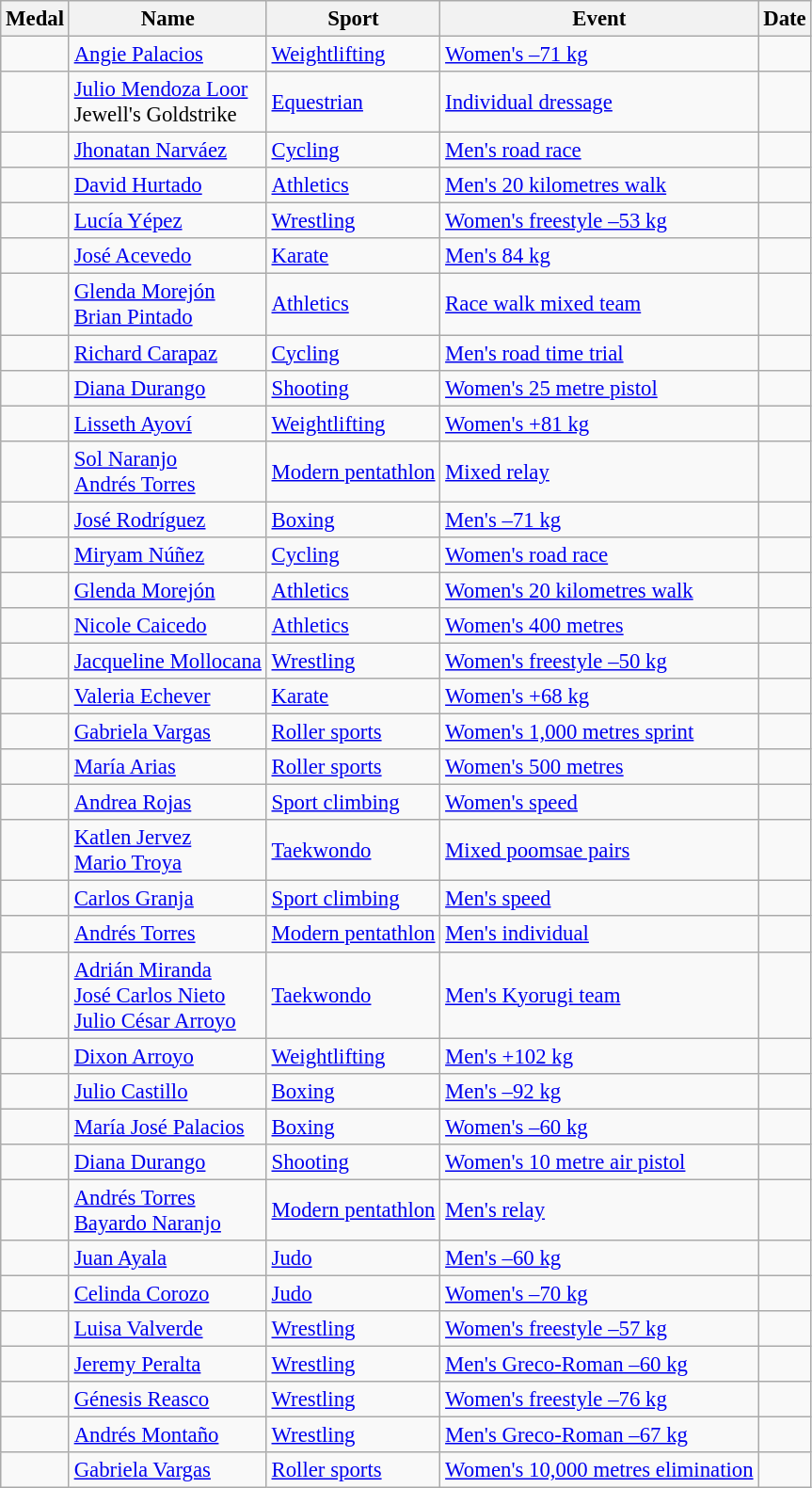<table class="wikitable sortable" style="font-size:95%">
<tr>
<th>Medal</th>
<th>Name</th>
<th>Sport</th>
<th>Event</th>
<th>Date</th>
</tr>
<tr>
<td></td>
<td><a href='#'>Angie Palacios</a></td>
<td><a href='#'>Weightlifting</a></td>
<td><a href='#'>Women's –71 kg</a></td>
<td></td>
</tr>
<tr>
<td></td>
<td><a href='#'>Julio Mendoza Loor</a> <br> Jewell's Goldstrike</td>
<td><a href='#'>Equestrian</a></td>
<td><a href='#'>Individual dressage</a></td>
<td></td>
</tr>
<tr>
<td></td>
<td><a href='#'>Jhonatan Narváez</a></td>
<td><a href='#'>Cycling</a></td>
<td><a href='#'>Men's road race</a></td>
<td></td>
</tr>
<tr>
<td></td>
<td><a href='#'>David Hurtado</a></td>
<td><a href='#'>Athletics</a></td>
<td><a href='#'>Men's 20 kilometres walk</a></td>
<td></td>
</tr>
<tr>
<td></td>
<td><a href='#'>Lucía Yépez</a></td>
<td><a href='#'>Wrestling</a></td>
<td><a href='#'>Women's freestyle –53 kg</a></td>
<td></td>
</tr>
<tr>
<td></td>
<td><a href='#'>José Acevedo</a></td>
<td><a href='#'>Karate</a></td>
<td><a href='#'>Men's 84 kg</a></td>
<td></td>
</tr>
<tr>
<td></td>
<td><a href='#'>Glenda Morejón</a> <br> <a href='#'>Brian Pintado</a></td>
<td><a href='#'>Athletics</a></td>
<td><a href='#'>Race walk mixed team</a></td>
<td></td>
</tr>
<tr>
<td></td>
<td><a href='#'>Richard Carapaz</a></td>
<td><a href='#'>Cycling</a></td>
<td><a href='#'>Men's road time trial</a></td>
<td></td>
</tr>
<tr>
<td></td>
<td><a href='#'>Diana Durango</a></td>
<td><a href='#'>Shooting</a></td>
<td><a href='#'>Women's 25 metre pistol</a></td>
<td></td>
</tr>
<tr>
<td></td>
<td><a href='#'>Lisseth Ayoví</a></td>
<td><a href='#'>Weightlifting</a></td>
<td><a href='#'>Women's +81 kg</a></td>
<td></td>
</tr>
<tr>
<td></td>
<td><a href='#'>Sol Naranjo</a><br><a href='#'>Andrés Torres</a></td>
<td><a href='#'>Modern pentathlon</a></td>
<td><a href='#'>Mixed relay</a></td>
<td></td>
</tr>
<tr>
<td></td>
<td><a href='#'>José Rodríguez</a></td>
<td><a href='#'>Boxing</a></td>
<td><a href='#'>Men's –71 kg</a></td>
<td></td>
</tr>
<tr>
<td></td>
<td><a href='#'>Miryam Núñez</a></td>
<td><a href='#'>Cycling</a></td>
<td><a href='#'>Women's road race</a></td>
<td></td>
</tr>
<tr>
<td></td>
<td><a href='#'>Glenda Morejón</a></td>
<td><a href='#'>Athletics</a></td>
<td><a href='#'>Women's 20 kilometres walk</a></td>
<td></td>
</tr>
<tr>
<td></td>
<td><a href='#'>Nicole Caicedo</a></td>
<td><a href='#'>Athletics</a></td>
<td><a href='#'>Women's 400 metres</a></td>
<td></td>
</tr>
<tr>
<td></td>
<td><a href='#'>Jacqueline Mollocana</a></td>
<td><a href='#'>Wrestling</a></td>
<td><a href='#'>Women's freestyle –50 kg</a></td>
<td></td>
</tr>
<tr>
<td></td>
<td><a href='#'>Valeria Echever</a></td>
<td><a href='#'>Karate</a></td>
<td><a href='#'>Women's +68 kg</a></td>
<td></td>
</tr>
<tr>
<td></td>
<td><a href='#'>Gabriela Vargas</a></td>
<td><a href='#'>Roller sports</a></td>
<td><a href='#'>Women's 1,000 metres sprint</a></td>
<td></td>
</tr>
<tr>
<td></td>
<td><a href='#'>María Arias</a></td>
<td><a href='#'>Roller sports</a></td>
<td><a href='#'>Women's 500 metres</a></td>
<td></td>
</tr>
<tr>
<td></td>
<td><a href='#'>Andrea Rojas</a></td>
<td><a href='#'>Sport climbing</a></td>
<td><a href='#'>Women's speed</a></td>
<td></td>
</tr>
<tr>
<td></td>
<td><a href='#'>Katlen Jervez</a><br><a href='#'>Mario Troya</a></td>
<td><a href='#'>Taekwondo</a></td>
<td><a href='#'>Mixed poomsae pairs</a></td>
<td></td>
</tr>
<tr>
<td></td>
<td><a href='#'>Carlos Granja</a></td>
<td><a href='#'>Sport climbing</a></td>
<td><a href='#'>Men's speed</a></td>
<td></td>
</tr>
<tr>
<td></td>
<td><a href='#'>Andrés Torres</a></td>
<td><a href='#'>Modern pentathlon</a></td>
<td><a href='#'>Men's individual</a></td>
<td></td>
</tr>
<tr>
<td></td>
<td><a href='#'>Adrián Miranda</a><br><a href='#'>José Carlos Nieto</a><br><a href='#'>Julio César Arroyo</a></td>
<td><a href='#'>Taekwondo</a></td>
<td><a href='#'>Men's Kyorugi team</a></td>
<td></td>
</tr>
<tr>
<td></td>
<td><a href='#'>Dixon Arroyo</a></td>
<td><a href='#'>Weightlifting</a></td>
<td><a href='#'>Men's +102 kg</a></td>
<td></td>
</tr>
<tr>
<td></td>
<td><a href='#'>Julio Castillo</a></td>
<td><a href='#'>Boxing</a></td>
<td><a href='#'>Men's –92 kg</a></td>
<td></td>
</tr>
<tr>
<td></td>
<td><a href='#'>María José Palacios</a></td>
<td><a href='#'>Boxing</a></td>
<td><a href='#'>Women's –60 kg</a></td>
<td></td>
</tr>
<tr>
<td></td>
<td><a href='#'>Diana Durango</a></td>
<td><a href='#'>Shooting</a></td>
<td><a href='#'>Women's 10 metre air pistol</a></td>
<td></td>
</tr>
<tr>
<td></td>
<td><a href='#'>Andrés Torres</a><br><a href='#'>Bayardo Naranjo</a></td>
<td><a href='#'>Modern pentathlon</a></td>
<td><a href='#'>Men's relay</a></td>
<td></td>
</tr>
<tr>
<td></td>
<td><a href='#'>Juan Ayala</a></td>
<td><a href='#'>Judo</a></td>
<td><a href='#'>Men's –60 kg</a></td>
<td></td>
</tr>
<tr>
<td></td>
<td><a href='#'>Celinda Corozo</a></td>
<td><a href='#'>Judo</a></td>
<td><a href='#'>Women's –70 kg</a></td>
<td></td>
</tr>
<tr>
<td></td>
<td><a href='#'>Luisa Valverde</a></td>
<td><a href='#'>Wrestling</a></td>
<td><a href='#'>Women's freestyle –57 kg</a></td>
<td></td>
</tr>
<tr>
<td></td>
<td><a href='#'>Jeremy Peralta</a></td>
<td><a href='#'>Wrestling</a></td>
<td><a href='#'>Men's Greco-Roman –60 kg</a></td>
<td></td>
</tr>
<tr>
<td></td>
<td><a href='#'>Génesis Reasco</a></td>
<td><a href='#'>Wrestling</a></td>
<td><a href='#'>Women's freestyle –76 kg</a></td>
<td></td>
</tr>
<tr>
<td></td>
<td><a href='#'>Andrés Montaño</a></td>
<td><a href='#'>Wrestling</a></td>
<td><a href='#'>Men's Greco-Roman –67 kg</a></td>
<td></td>
</tr>
<tr>
<td></td>
<td><a href='#'>Gabriela Vargas</a></td>
<td><a href='#'>Roller sports</a></td>
<td><a href='#'>Women's 10,000 metres elimination</a></td>
<td></td>
</tr>
</table>
